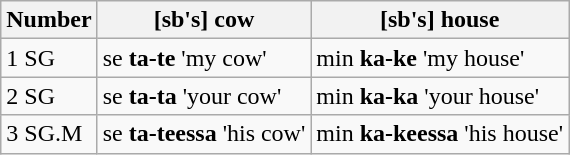<table class="wikitable">
<tr>
<th>Number</th>
<th>[sb's] cow</th>
<th>[sb's] house</th>
</tr>
<tr>
<td>1 SG</td>
<td>se <strong>ta-te</strong> 'my cow'</td>
<td>min <strong>ka-ke</strong> 'my house'</td>
</tr>
<tr>
<td>2 SG</td>
<td>se <strong>ta-ta</strong> 'your cow'</td>
<td>min <strong>ka-ka</strong> 'your house'</td>
</tr>
<tr>
<td>3 SG.M</td>
<td>se <strong>ta-teessa</strong> 'his cow'</td>
<td>min <strong>ka-keessa</strong> 'his house'</td>
</tr>
</table>
